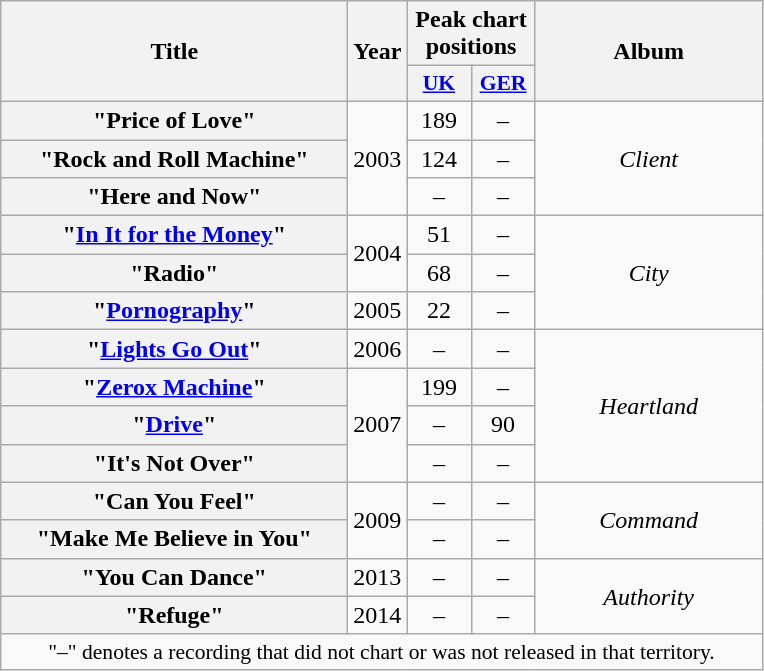<table class="wikitable plainrowheaders" style="text-align:center;">
<tr>
<th scope="col" rowspan="2" style="width:14em;">Title</th>
<th scope="col" rowspan="2">Year</th>
<th scope="col" colspan="2">Peak chart positions</th>
<th scope="col" rowspan="2" style="width:9em;">Album</th>
</tr>
<tr>
<th scope="col" style="width:2.5em;font-size:90%;"><a href='#'>UK</a><br></th>
<th scope="col" style="width:2.5em;font-size:90%;"><a href='#'>GER</a><br></th>
</tr>
<tr>
<th scope="row">"Price of Love"</th>
<td rowspan="3">2003</td>
<td>189</td>
<td>–</td>
<td rowspan="3"><em>Client</em></td>
</tr>
<tr>
<th scope="row">"Rock and Roll Machine"</th>
<td>124</td>
<td>–</td>
</tr>
<tr>
<th scope="row">"Here and Now"</th>
<td>–</td>
<td>–</td>
</tr>
<tr>
<th scope="row">"<a href='#'>In It for the Money</a>"</th>
<td rowspan="2">2004</td>
<td>51</td>
<td>–</td>
<td rowspan="3"><em>City</em></td>
</tr>
<tr>
<th scope="row">"Radio"</th>
<td>68</td>
<td>–</td>
</tr>
<tr>
<th scope="row">"<a href='#'>Pornography</a>"</th>
<td>2005</td>
<td>22</td>
<td>–</td>
</tr>
<tr>
<th scope="row">"<a href='#'>Lights Go Out</a>"</th>
<td>2006</td>
<td>–</td>
<td>–</td>
<td rowspan="4"><em>Heartland</em></td>
</tr>
<tr>
<th scope="row">"<a href='#'>Zerox Machine</a>"</th>
<td rowspan="3">2007</td>
<td>199</td>
<td>–</td>
</tr>
<tr>
<th scope="row">"<a href='#'>Drive</a>"</th>
<td>–</td>
<td>90</td>
</tr>
<tr>
<th scope="row">"It's Not Over"</th>
<td>–</td>
<td>–</td>
</tr>
<tr>
<th scope="row">"Can You Feel"</th>
<td rowspan="2">2009</td>
<td>–</td>
<td>–</td>
<td rowspan="2"><em>Command</em></td>
</tr>
<tr>
<th scope="row">"Make Me Believe in You"</th>
<td>–</td>
<td>–</td>
</tr>
<tr>
<th scope="row">"You Can Dance"</th>
<td>2013</td>
<td>–</td>
<td>–</td>
<td rowspan="2"><em>Authority</em></td>
</tr>
<tr>
<th scope="row">"Refuge"</th>
<td>2014</td>
<td>–</td>
<td>–</td>
</tr>
<tr>
<td colspan="5" style="font-size:90%">"–" denotes a recording that did not chart or was not released in that territory.</td>
</tr>
</table>
